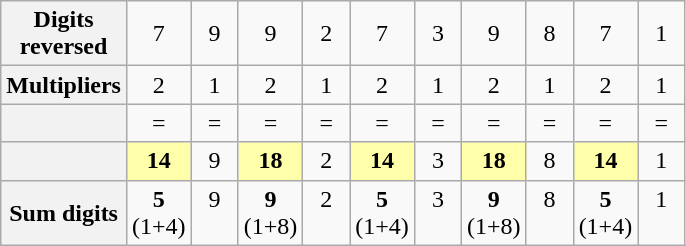<table class="wikitable" style="text-align:center;border:none;">
<tr>
<th style="width:1.5em">Digits reversed</th>
<td style="width:1.5em">7</td>
<td style="width:1.5em">9</td>
<td style="width:1.5em">9</td>
<td style="width:1.5em">2</td>
<td style="width:1.5em">7</td>
<td style="width:1.5em">3</td>
<td style="width:1.5em">9</td>
<td style="width:1.5em">8</td>
<td style="width:1.5em">7</td>
<td style="width:1.5em">1</td>
</tr>
<tr>
<th>Multipliers</th>
<td>2</td>
<td>1</td>
<td>2</td>
<td>1</td>
<td>2</td>
<td>1</td>
<td>2</td>
<td>1</td>
<td>2</td>
<td>1</td>
</tr>
<tr>
<th></th>
<td>=</td>
<td>=</td>
<td>=</td>
<td>=</td>
<td>=</td>
<td>=</td>
<td>=</td>
<td>=</td>
<td>=</td>
<td>=</td>
</tr>
<tr>
<th></th>
<td style="background: #FFA; color: #000;"><strong>14</strong></td>
<td>9</td>
<td style="background: #FFA; color: #000;"><strong>18</strong></td>
<td>2</td>
<td style="background: #FFA; color: #000;"><strong>14</strong></td>
<td>3</td>
<td style="background: #FFA; color: #000;"><strong>18</strong></td>
<td>8</td>
<td style="background: #FFA; color: #000;"><strong>14</strong></td>
<td>1</td>
</tr>
<tr>
<th>Sum digits</th>
<td><strong>5</strong> <br> (1+4)</td>
<td>9 <br>  </td>
<td><strong>9</strong> <br> (1+8)</td>
<td>2 <br>  </td>
<td><strong>5</strong> <br> (1+4)</td>
<td>3 <br>  </td>
<td><strong>9</strong> <br> (1+8)</td>
<td>8 <br>  </td>
<td><strong>5</strong> <br> (1+4)</td>
<td>1 <br>  </td>
</tr>
</table>
